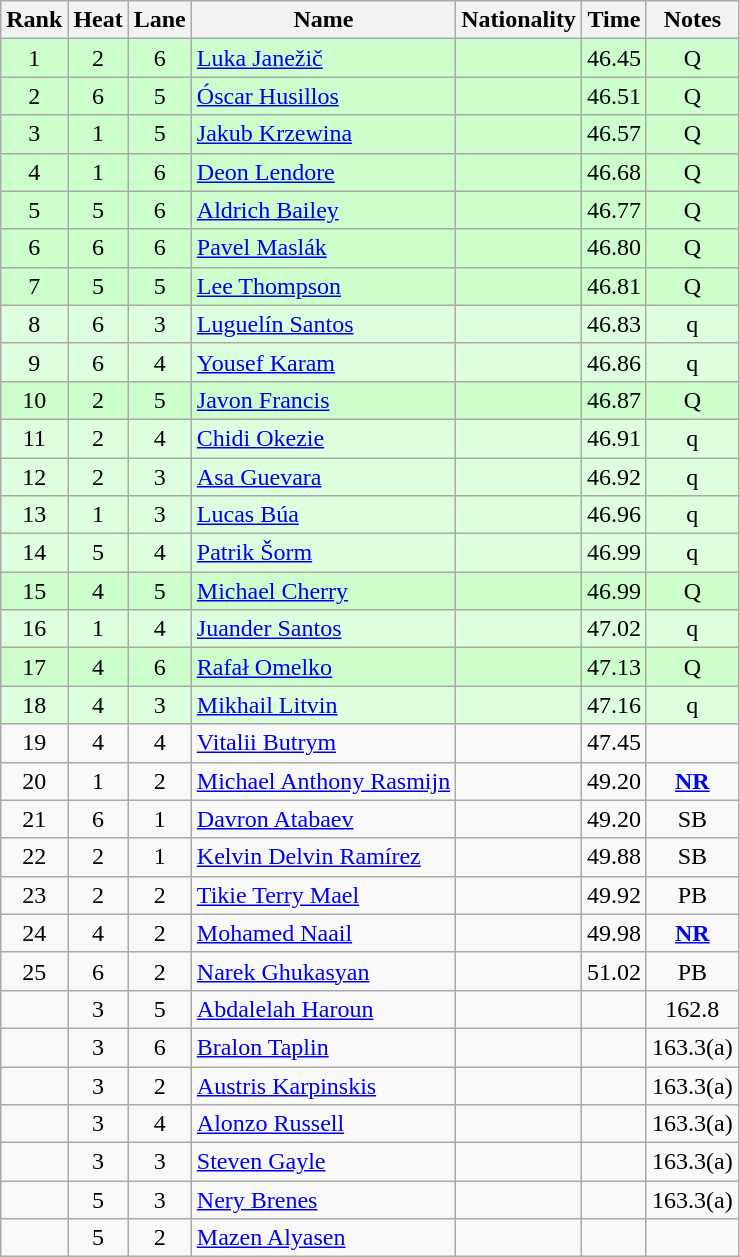<table class="wikitable sortable" style="text-align:center">
<tr>
<th>Rank</th>
<th>Heat</th>
<th>Lane</th>
<th>Name</th>
<th>Nationality</th>
<th>Time</th>
<th>Notes</th>
</tr>
<tr bgcolor=ccffcc>
<td>1</td>
<td>2</td>
<td>6</td>
<td align=left><a href='#'>Luka Janežič</a></td>
<td align=left></td>
<td>46.45</td>
<td>Q</td>
</tr>
<tr bgcolor=ccffcc>
<td>2</td>
<td>6</td>
<td>5</td>
<td align=left><a href='#'>Óscar Husillos</a></td>
<td align=left></td>
<td>46.51</td>
<td>Q</td>
</tr>
<tr bgcolor=ccffcc>
<td>3</td>
<td>1</td>
<td>5</td>
<td align=left><a href='#'>Jakub Krzewina</a></td>
<td align=left></td>
<td>46.57</td>
<td>Q</td>
</tr>
<tr bgcolor=ccffcc>
<td>4</td>
<td>1</td>
<td>6</td>
<td align=left><a href='#'>Deon Lendore</a></td>
<td align=left></td>
<td>46.68</td>
<td>Q</td>
</tr>
<tr bgcolor=ccffcc>
<td>5</td>
<td>5</td>
<td>6</td>
<td align=left><a href='#'>Aldrich Bailey</a></td>
<td align=left></td>
<td>46.77</td>
<td>Q</td>
</tr>
<tr bgcolor=ccffcc>
<td>6</td>
<td>6</td>
<td>6</td>
<td align=left><a href='#'>Pavel Maslák</a></td>
<td align=left></td>
<td>46.80</td>
<td>Q</td>
</tr>
<tr bgcolor=ccffcc>
<td>7</td>
<td>5</td>
<td>5</td>
<td align=left><a href='#'>Lee Thompson</a></td>
<td align=left></td>
<td>46.81</td>
<td>Q</td>
</tr>
<tr bgcolor=ddffdd>
<td>8</td>
<td>6</td>
<td>3</td>
<td align=left><a href='#'>Luguelín Santos</a></td>
<td align=left></td>
<td>46.83</td>
<td>q</td>
</tr>
<tr bgcolor=ddffdd>
<td>9</td>
<td>6</td>
<td>4</td>
<td align=left><a href='#'>Yousef Karam</a></td>
<td align=left></td>
<td>46.86</td>
<td>q</td>
</tr>
<tr bgcolor=ccffcc>
<td>10</td>
<td>2</td>
<td>5</td>
<td align=left><a href='#'>Javon Francis</a></td>
<td align=left></td>
<td>46.87</td>
<td>Q</td>
</tr>
<tr bgcolor=ddffdd>
<td>11</td>
<td>2</td>
<td>4</td>
<td align=left><a href='#'>Chidi Okezie</a></td>
<td align=left></td>
<td>46.91</td>
<td>q</td>
</tr>
<tr bgcolor=ddffdd>
<td>12</td>
<td>2</td>
<td>3</td>
<td align=left><a href='#'>Asa Guevara</a></td>
<td align=left></td>
<td>46.92</td>
<td>q</td>
</tr>
<tr bgcolor=ddffdd>
<td>13</td>
<td>1</td>
<td>3</td>
<td align=left><a href='#'>Lucas Búa</a></td>
<td align=left></td>
<td>46.96</td>
<td>q</td>
</tr>
<tr bgcolor=ddffdd>
<td>14</td>
<td>5</td>
<td>4</td>
<td align=left><a href='#'>Patrik Šorm</a></td>
<td align=left></td>
<td>46.99</td>
<td>q</td>
</tr>
<tr bgcolor=ccffcc>
<td>15</td>
<td>4</td>
<td>5</td>
<td align=left><a href='#'>Michael Cherry</a></td>
<td align=left></td>
<td>46.99</td>
<td>Q</td>
</tr>
<tr bgcolor=ddffdd>
<td>16</td>
<td>1</td>
<td>4</td>
<td align=left><a href='#'>Juander Santos</a></td>
<td align=left></td>
<td>47.02</td>
<td>q</td>
</tr>
<tr bgcolor=ccffcc>
<td>17</td>
<td>4</td>
<td>6</td>
<td align=left><a href='#'>Rafał Omelko</a></td>
<td align=left></td>
<td>47.13</td>
<td>Q</td>
</tr>
<tr bgcolor=ddffdd>
<td>18</td>
<td>4</td>
<td>3</td>
<td align=left><a href='#'>Mikhail Litvin</a></td>
<td align=left></td>
<td>47.16</td>
<td>q</td>
</tr>
<tr>
<td>19</td>
<td>4</td>
<td>4</td>
<td align=left><a href='#'>Vitalii Butrym</a></td>
<td align=left></td>
<td>47.45</td>
<td></td>
</tr>
<tr>
<td>20</td>
<td>1</td>
<td>2</td>
<td align=left><a href='#'>Michael Anthony Rasmijn</a></td>
<td align=left></td>
<td>49.20</td>
<td><strong><a href='#'>NR</a></strong></td>
</tr>
<tr>
<td>21</td>
<td>6</td>
<td>1</td>
<td align=left><a href='#'>Davron Atabaev</a></td>
<td align=left></td>
<td>49.20</td>
<td>SB</td>
</tr>
<tr>
<td>22</td>
<td>2</td>
<td>1</td>
<td align=left><a href='#'>Kelvin Delvin Ramírez</a></td>
<td align=left></td>
<td>49.88</td>
<td>SB</td>
</tr>
<tr>
<td>23</td>
<td>2</td>
<td>2</td>
<td align=left><a href='#'>Tikie Terry Mael</a></td>
<td align=left></td>
<td>49.92</td>
<td>PB</td>
</tr>
<tr>
<td>24</td>
<td>4</td>
<td>2</td>
<td align=left><a href='#'>Mohamed Naail</a></td>
<td align=left></td>
<td>49.98</td>
<td><strong><a href='#'>NR</a></strong></td>
</tr>
<tr>
<td>25</td>
<td>6</td>
<td>2</td>
<td align=left><a href='#'>Narek Ghukasyan</a></td>
<td align=left></td>
<td>51.02</td>
<td>PB</td>
</tr>
<tr>
<td></td>
<td>3</td>
<td>5</td>
<td align=left><a href='#'>Abdalelah Haroun</a></td>
<td align=left></td>
<td></td>
<td>162.8</td>
</tr>
<tr>
<td></td>
<td>3</td>
<td>6</td>
<td align=left><a href='#'>Bralon Taplin</a></td>
<td align=left></td>
<td></td>
<td>163.3(a)</td>
</tr>
<tr>
<td></td>
<td>3</td>
<td>2</td>
<td align=left><a href='#'>Austris Karpinskis</a></td>
<td align=left></td>
<td></td>
<td>163.3(a)</td>
</tr>
<tr>
<td></td>
<td>3</td>
<td>4</td>
<td align=left><a href='#'>Alonzo Russell</a></td>
<td align=left></td>
<td></td>
<td>163.3(a)</td>
</tr>
<tr>
<td></td>
<td>3</td>
<td>3</td>
<td align=left><a href='#'>Steven Gayle</a></td>
<td align=left></td>
<td></td>
<td>163.3(a)</td>
</tr>
<tr>
<td></td>
<td>5</td>
<td>3</td>
<td align=left><a href='#'>Nery Brenes</a></td>
<td align=left></td>
<td></td>
<td>163.3(a)</td>
</tr>
<tr>
<td></td>
<td>5</td>
<td>2</td>
<td align=left><a href='#'>Mazen Alyasen</a></td>
<td align=left></td>
<td></td>
<td></td>
</tr>
</table>
